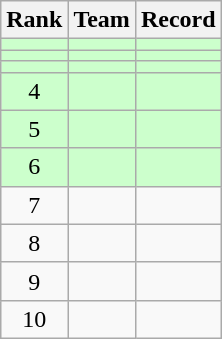<table class=wikitable style="text-align:center;">
<tr>
<th>Rank</th>
<th>Team</th>
<th>Record</th>
</tr>
<tr bgcolor=ccffcc>
<td></td>
<td align=left></td>
<td></td>
</tr>
<tr bgcolor=ccffcc>
<td></td>
<td align=left></td>
<td></td>
</tr>
<tr bgcolor=ccffcc>
<td></td>
<td align=left></td>
<td></td>
</tr>
<tr bgcolor=ccffcc>
<td>4</td>
<td align=left></td>
<td></td>
</tr>
<tr bgcolor=ccffcc>
<td>5</td>
<td align=left></td>
<td></td>
</tr>
<tr bgcolor=ccffcc>
<td>6</td>
<td align=left></td>
<td></td>
</tr>
<tr>
<td>7</td>
<td align=left></td>
<td></td>
</tr>
<tr>
<td>8</td>
<td align=left></td>
<td></td>
</tr>
<tr>
<td>9</td>
<td align=left></td>
<td></td>
</tr>
<tr>
<td>10</td>
<td align=left></td>
<td></td>
</tr>
</table>
